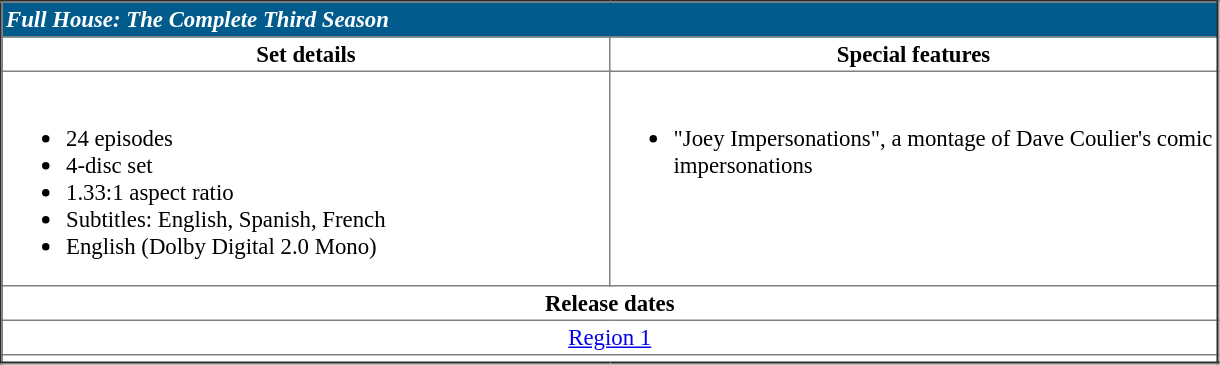<table border="2" cellpadding="2" cellspacing="0" style="margin: 0 1em 0 0; background: white; border: c00 #aaa solid; border-collapse: collapse; font-size: 95%;">
<tr style="background: #015C8D; color:white;">
<td colspan="8"><strong><em>Full House: The Complete Third Season</em></strong></td>
</tr>
<tr valign="top">
<td align="center" width="400" colspan="4"><strong>Set details</strong></td>
<td width="400" align="center" colspan="4"><strong>Special features</strong></td>
</tr>
<tr valign="top">
<td colspan="4" align="left" width="400"><br><ul><li>24 episodes</li><li>4-disc set</li><li>1.33:1 aspect ratio</li><li>Subtitles: English, Spanish, French</li><li>English (Dolby Digital 2.0 Mono)</li></ul></td>
<td colspan="4" align="left" width="400"><br><ul><li>"Joey Impersonations", a montage of Dave Coulier's comic impersonations</li></ul></td>
</tr>
<tr>
<td colspan="8" align="center"><strong>Release dates</strong></td>
</tr>
<tr>
<td align="center" rowspan="1" colspan="8" align="center"><a href='#'>Region 1</a></td>
</tr>
<tr>
<td align="center" colspan="8" align="center"></td>
</tr>
</table>
